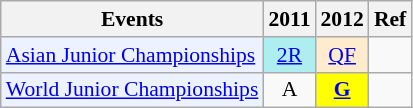<table class="wikitable" style="font-size: 90%; text-align:center">
<tr>
<th>Events</th>
<th>2011</th>
<th>2012</th>
<th>Ref</th>
</tr>
<tr>
<td bgcolor="#ECF2FF"; align="left"><a href='#'>Asian Junior Championships</a></td>
<td bgcolor=AFEEEE><a href='#'>2R</a></td>
<td bgcolor=FFEBCD><a href='#'>QF</a></td>
</tr>
<tr>
<td bgcolor="#ECF2FF"; align="left"><a href='#'>World Junior Championships</a></td>
<td>A</td>
<td bgcolor=FFFF00><a href='#'><strong>G</strong></a></td>
<td></td>
</tr>
</table>
